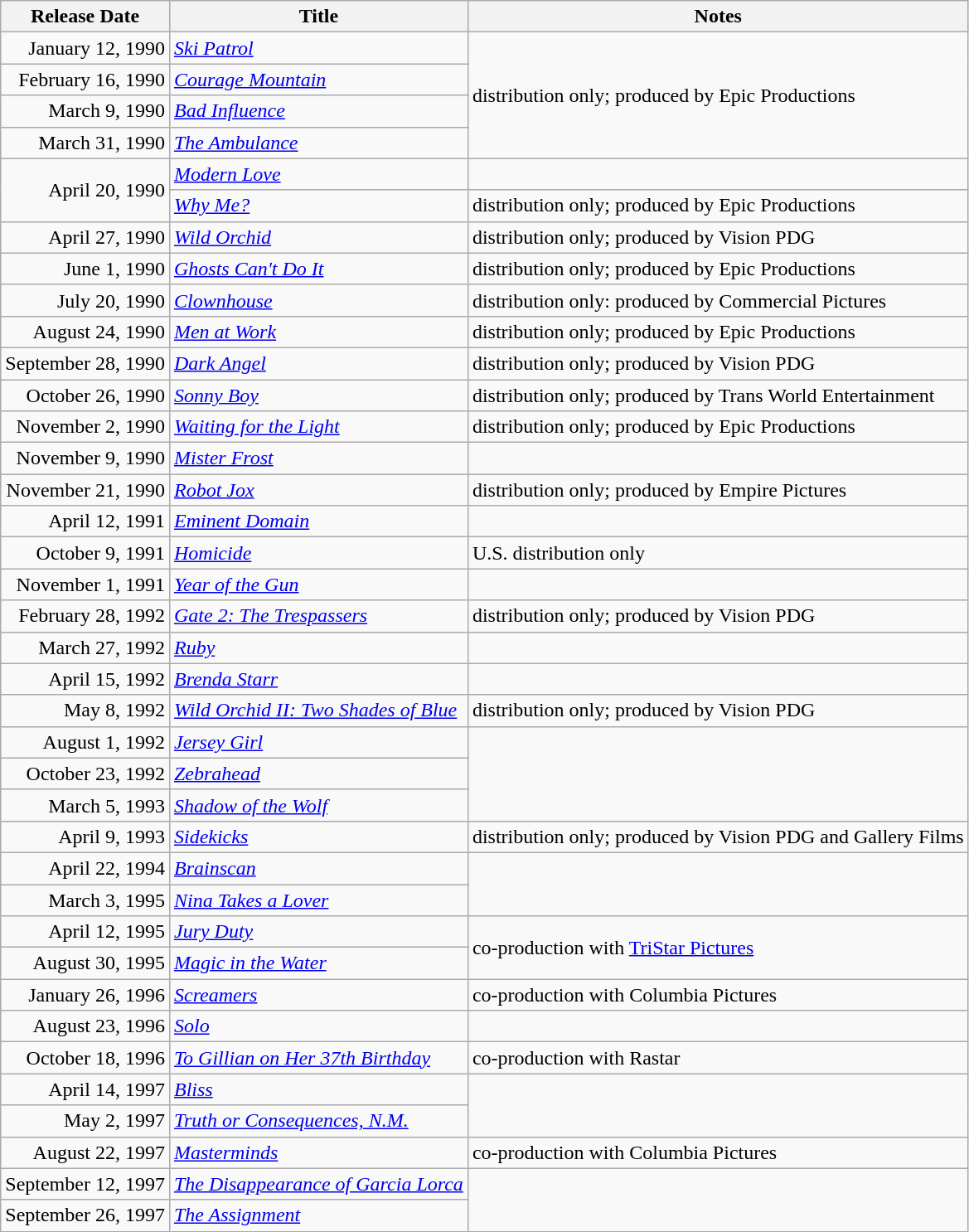<table class="wikitable sortable">
<tr>
<th>Release Date</th>
<th>Title</th>
<th>Notes</th>
</tr>
<tr>
<td align="right">January 12, 1990</td>
<td><em><a href='#'>Ski Patrol</a></em></td>
<td rowspan="4">distribution only; produced by Epic Productions</td>
</tr>
<tr>
<td align="right">February 16, 1990</td>
<td><em><a href='#'>Courage Mountain</a></em></td>
</tr>
<tr>
<td align="right">March 9, 1990</td>
<td><em><a href='#'>Bad Influence</a></em></td>
</tr>
<tr>
<td align="right">March 31, 1990</td>
<td><em><a href='#'>The Ambulance</a></em></td>
</tr>
<tr>
<td align="right" rowspan="2">April 20, 1990</td>
<td><em><a href='#'>Modern Love</a></em></td>
</tr>
<tr>
<td><em><a href='#'>Why Me?</a></em></td>
<td>distribution only; produced by Epic Productions</td>
</tr>
<tr>
<td align="right">April 27, 1990</td>
<td><em><a href='#'>Wild Orchid</a></em></td>
<td>distribution only; produced by Vision PDG</td>
</tr>
<tr>
<td align="right">June 1, 1990</td>
<td><em><a href='#'>Ghosts Can't Do It</a></em></td>
<td>distribution only; produced by Epic Productions</td>
</tr>
<tr>
<td align="right">July 20, 1990</td>
<td><em><a href='#'>Clownhouse</a></em></td>
<td>distribution only: produced by Commercial Pictures</td>
</tr>
<tr>
<td align="right">August 24, 1990</td>
<td><em><a href='#'>Men at Work</a></em></td>
<td>distribution only; produced by Epic Productions</td>
</tr>
<tr>
<td align="right">September 28, 1990</td>
<td><em><a href='#'>Dark Angel</a></em></td>
<td>distribution only; produced by Vision PDG</td>
</tr>
<tr>
<td align="right">October 26, 1990</td>
<td><em><a href='#'>Sonny Boy</a></em></td>
<td>distribution only; produced by Trans World Entertainment</td>
</tr>
<tr>
<td align="right">November 2, 1990</td>
<td><em><a href='#'>Waiting for the Light</a></em></td>
<td>distribution only; produced by Epic Productions</td>
</tr>
<tr>
<td align="right">November 9, 1990</td>
<td><em><a href='#'>Mister Frost</a></em></td>
</tr>
<tr>
<td align="right">November 21, 1990</td>
<td><em><a href='#'>Robot Jox</a></em></td>
<td>distribution only; produced by Empire Pictures</td>
</tr>
<tr>
<td align="right">April 12, 1991</td>
<td><em><a href='#'>Eminent Domain</a></em></td>
</tr>
<tr>
<td align="right">October 9, 1991</td>
<td><em><a href='#'>Homicide</a></em></td>
<td>U.S. distribution only</td>
</tr>
<tr>
<td align="right">November 1, 1991</td>
<td><em><a href='#'>Year of the Gun</a></em></td>
</tr>
<tr>
<td align="right">February 28, 1992</td>
<td><em><a href='#'>Gate 2: The Trespassers</a></em></td>
<td>distribution only; produced by Vision PDG</td>
</tr>
<tr>
<td align="right">March 27, 1992</td>
<td><em><a href='#'>Ruby</a></em></td>
</tr>
<tr>
<td align="right">April 15, 1992</td>
<td><em><a href='#'>Brenda Starr</a></em></td>
<td></td>
</tr>
<tr>
<td align="right">May 8, 1992</td>
<td><em><a href='#'>Wild Orchid II: Two Shades of Blue</a></em></td>
<td>distribution only; produced by Vision PDG</td>
</tr>
<tr>
<td align="right">August 1, 1992</td>
<td><em><a href='#'>Jersey Girl</a></em></td>
</tr>
<tr>
<td align="right">October 23, 1992</td>
<td><em><a href='#'>Zebrahead</a></em></td>
</tr>
<tr>
<td align="right">March 5, 1993</td>
<td><em><a href='#'>Shadow of the Wolf</a></em></td>
</tr>
<tr>
<td align="right">April 9, 1993</td>
<td><em><a href='#'>Sidekicks</a></em></td>
<td>distribution only; produced by Vision PDG and Gallery Films</td>
</tr>
<tr>
<td align="right">April 22, 1994</td>
<td><em><a href='#'>Brainscan</a></em></td>
</tr>
<tr>
<td align="right">March 3, 1995</td>
<td><em><a href='#'>Nina Takes a Lover</a></em></td>
</tr>
<tr>
<td align="right">April 12, 1995</td>
<td><em><a href='#'>Jury Duty</a></em></td>
<td rowspan="2">co-production with <a href='#'>TriStar Pictures</a></td>
</tr>
<tr>
<td align="right">August 30, 1995</td>
<td><em><a href='#'>Magic in the Water</a></em></td>
</tr>
<tr>
<td align="right">January 26, 1996</td>
<td><em><a href='#'>Screamers</a></em></td>
<td>co-production with Columbia Pictures</td>
</tr>
<tr>
<td align="right">August 23, 1996</td>
<td><em><a href='#'>Solo</a></em></td>
</tr>
<tr>
<td align="right">October 18, 1996</td>
<td><em><a href='#'>To Gillian on Her 37th Birthday</a></em></td>
<td>co-production with Rastar</td>
</tr>
<tr>
<td align="right">April 14, 1997</td>
<td><em><a href='#'>Bliss</a></em></td>
</tr>
<tr>
<td align="right">May 2, 1997</td>
<td><em><a href='#'>Truth or Consequences, N.M.</a></em></td>
</tr>
<tr>
<td align="right">August 22, 1997</td>
<td><em><a href='#'>Masterminds</a></em></td>
<td>co-production with Columbia Pictures</td>
</tr>
<tr>
<td align="right">September 12, 1997</td>
<td><em><a href='#'>The Disappearance of Garcia Lorca</a></em></td>
</tr>
<tr>
<td align="right">September 26, 1997</td>
<td><em><a href='#'>The Assignment</a></em></td>
</tr>
</table>
